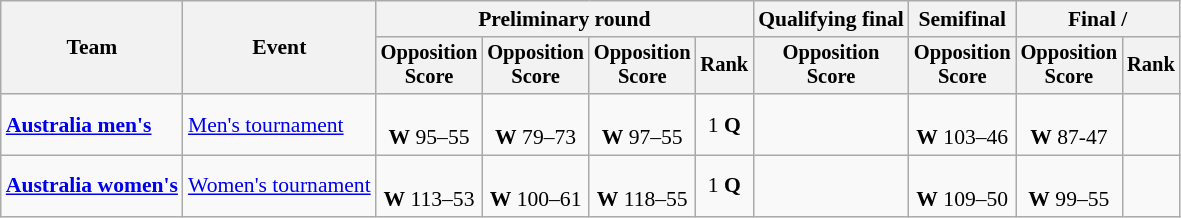<table class=wikitable style=font-size:90%;text-align:center>
<tr>
<th rowspan=2>Team</th>
<th rowspan=2>Event</th>
<th colspan=4>Preliminary round</th>
<th>Qualifying final</th>
<th>Semifinal</th>
<th colspan=2>Final / </th>
</tr>
<tr style=font-size:95%>
<th>Opposition<br>Score</th>
<th>Opposition<br>Score</th>
<th>Opposition<br>Score</th>
<th>Rank</th>
<th>Opposition<br>Score</th>
<th>Opposition<br>Score</th>
<th>Opposition<br>Score</th>
<th>Rank</th>
</tr>
<tr>
<td align=left><strong><a href='#'>Australia men's</a></strong></td>
<td align=left><a href='#'>Men's tournament</a></td>
<td><br><strong>W</strong> 95–55</td>
<td><br><strong>W</strong> 79–73</td>
<td><br><strong>W</strong> 97–55</td>
<td>1 <strong>Q</strong></td>
<td></td>
<td><br><strong>W</strong> 103–46</td>
<td><br><strong>W</strong> 87-47</td>
<td></td>
</tr>
<tr>
<td align=left><strong><a href='#'>Australia women's</a></strong></td>
<td align=left><a href='#'>Women's tournament</a></td>
<td><br><strong>W</strong> 113–53</td>
<td><br><strong>W</strong> 100–61</td>
<td><br><strong>W</strong> 118–55</td>
<td>1 <strong>Q</strong></td>
<td></td>
<td><br><strong>W</strong> 109–50</td>
<td><br><strong>W</strong> 99–55</td>
<td></td>
</tr>
</table>
